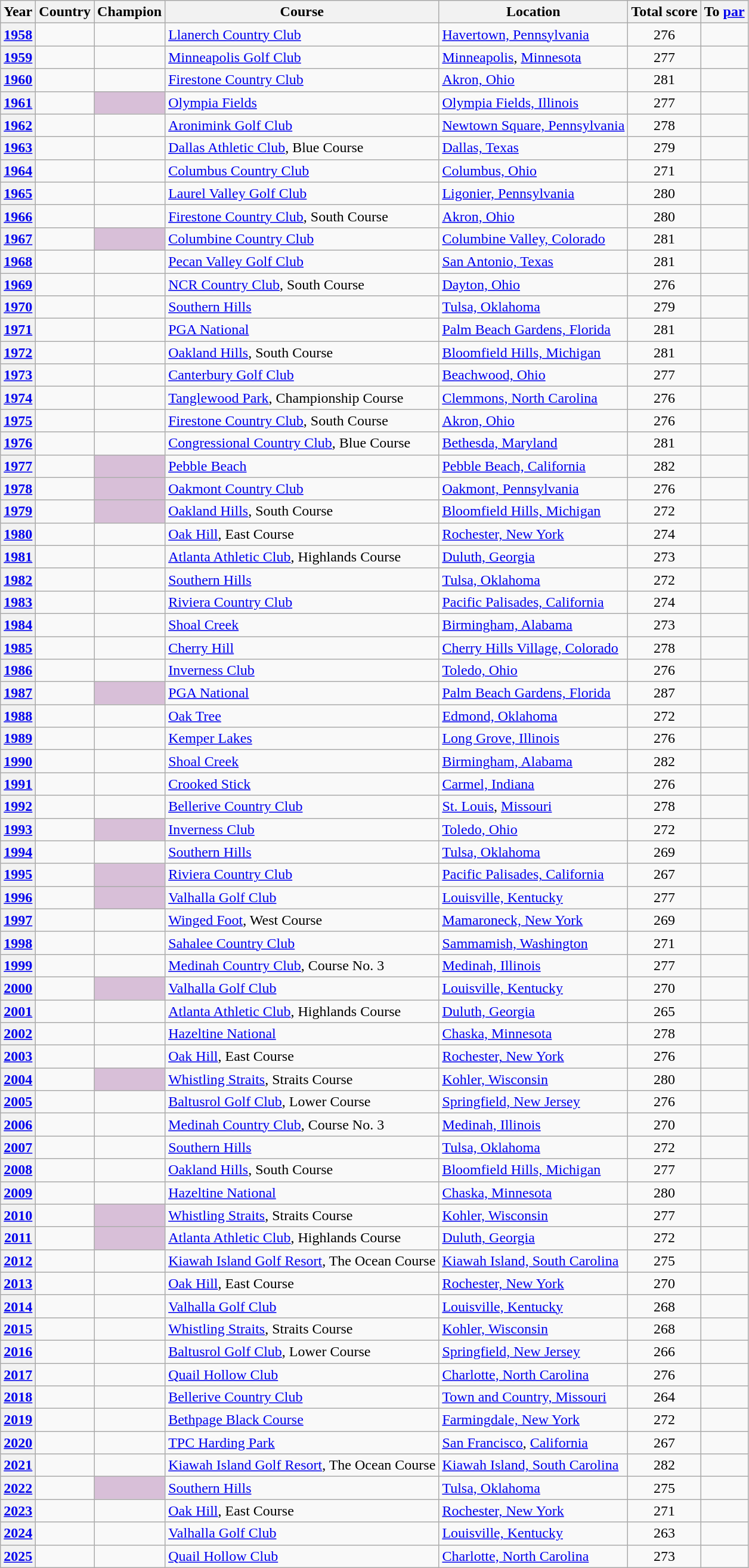<table class="sortable plainrowheaders wikitable" style="text-align:left;">
<tr>
<th scope="col">Year</th>
<th scope="col">Country</th>
<th scope="col">Champion</th>
<th scope="col">Course</th>
<th scope="col">Location</th>
<th scope="col">Total score</th>
<th scope="col">To <a href='#'>par</a></th>
</tr>
<tr>
<th scope="row" style="text-align:center"><a href='#'>1958</a></th>
<td></td>
<td></td>
<td><a href='#'>Llanerch Country Club</a></td>
<td><a href='#'>Havertown, Pennsylvania</a></td>
<td align=center>276</td>
<td align=center></td>
</tr>
<tr>
<th scope="row" style="text-align:center"><a href='#'>1959</a></th>
<td></td>
<td></td>
<td><a href='#'>Minneapolis Golf Club</a></td>
<td><a href='#'>Minneapolis</a>, <a href='#'>Minnesota</a></td>
<td align=center>277</td>
<td align=center></td>
</tr>
<tr>
<th scope="row" style="text-align:center"><a href='#'>1960</a></th>
<td></td>
<td></td>
<td><a href='#'>Firestone Country Club</a></td>
<td><a href='#'>Akron, Ohio</a></td>
<td align=center>281</td>
<td align=center></td>
</tr>
<tr>
<th scope="row" style="text-align:center"><a href='#'>1961</a></th>
<td></td>
<td style="background:#D8BFD8;"> </td>
<td><a href='#'>Olympia Fields</a></td>
<td><a href='#'>Olympia Fields, Illinois</a></td>
<td align=center>277</td>
<td align=center></td>
</tr>
<tr>
<th scope="row" style="text-align:center"><a href='#'>1962</a></th>
<td></td>
<td></td>
<td><a href='#'>Aronimink Golf Club</a></td>
<td><a href='#'>Newtown Square, Pennsylvania</a></td>
<td align=center>278</td>
<td align=center></td>
</tr>
<tr>
<th scope="row" style="text-align:center"><a href='#'>1963</a></th>
<td></td>
<td></td>
<td><a href='#'>Dallas Athletic Club</a>, Blue Course</td>
<td><a href='#'>Dallas, Texas</a></td>
<td align=center>279</td>
<td align=center></td>
</tr>
<tr>
<th scope="row" style="text-align:center"><a href='#'>1964</a></th>
<td></td>
<td></td>
<td><a href='#'>Columbus Country Club</a></td>
<td><a href='#'>Columbus, Ohio</a></td>
<td align=center>271</td>
<td align=center></td>
</tr>
<tr>
<th scope="row" style="text-align:center"><a href='#'>1965</a></th>
<td></td>
<td></td>
<td><a href='#'>Laurel Valley Golf Club</a></td>
<td><a href='#'>Ligonier, Pennsylvania</a></td>
<td align=center>280</td>
<td align=center></td>
</tr>
<tr>
<th scope="row" style="text-align:center"><a href='#'>1966</a></th>
<td></td>
<td></td>
<td><a href='#'>Firestone Country Club</a>, South Course</td>
<td><a href='#'>Akron, Ohio</a></td>
<td align=center>280</td>
<td align=center></td>
</tr>
<tr>
<th scope="row" style="text-align:center"><a href='#'>1967</a></th>
<td></td>
<td style="background:#D8BFD8;"> </td>
<td><a href='#'>Columbine Country Club</a></td>
<td><a href='#'>Columbine Valley, Colorado</a></td>
<td align=center>281</td>
<td align=center></td>
</tr>
<tr>
<th scope="row" style="text-align:center"><a href='#'>1968</a></th>
<td></td>
<td></td>
<td><a href='#'>Pecan Valley Golf Club</a></td>
<td><a href='#'>San Antonio, Texas</a></td>
<td align=center>281</td>
<td align=center></td>
</tr>
<tr>
<th scope="row" style="text-align:center"><a href='#'>1969</a></th>
<td></td>
<td></td>
<td><a href='#'>NCR Country Club</a>, South Course</td>
<td><a href='#'>Dayton, Ohio</a></td>
<td align=center>276</td>
<td align=center></td>
</tr>
<tr>
<th scope="row" style="text-align:center"><a href='#'>1970</a></th>
<td></td>
<td></td>
<td><a href='#'>Southern Hills</a></td>
<td><a href='#'>Tulsa, Oklahoma</a></td>
<td align=center>279</td>
<td align=center></td>
</tr>
<tr>
<th scope="row" style="text-align:center"><a href='#'>1971</a></th>
<td></td>
<td></td>
<td><a href='#'>PGA National</a></td>
<td><a href='#'>Palm Beach Gardens, Florida</a></td>
<td align=center>281</td>
<td align=center></td>
</tr>
<tr>
<th scope="row" style="text-align:center"><a href='#'>1972</a></th>
<td></td>
<td></td>
<td><a href='#'>Oakland Hills</a>, South Course</td>
<td><a href='#'>Bloomfield Hills, Michigan</a></td>
<td align=center>281</td>
<td align=center></td>
</tr>
<tr>
<th scope="row" style="text-align:center"><a href='#'>1973</a></th>
<td></td>
<td></td>
<td><a href='#'>Canterbury Golf Club</a></td>
<td><a href='#'>Beachwood, Ohio</a></td>
<td align=center>277</td>
<td align=center></td>
</tr>
<tr>
<th scope="row" style="text-align:center"><a href='#'>1974</a></th>
<td></td>
<td></td>
<td><a href='#'>Tanglewood Park</a>, Championship Course</td>
<td><a href='#'>Clemmons, North Carolina</a></td>
<td align=center>276</td>
<td align=center></td>
</tr>
<tr>
<th scope="row" style="text-align:center"><a href='#'>1975</a></th>
<td></td>
<td></td>
<td><a href='#'>Firestone Country Club</a>, South Course</td>
<td><a href='#'>Akron, Ohio</a></td>
<td align=center>276</td>
<td align=center></td>
</tr>
<tr>
<th scope="row" style="text-align:center"><a href='#'>1976</a></th>
<td></td>
<td></td>
<td><a href='#'>Congressional Country Club</a>, Blue Course</td>
<td><a href='#'>Bethesda, Maryland</a></td>
<td align=center>281</td>
<td align=center></td>
</tr>
<tr>
<th scope="row" style="text-align:center"><a href='#'>1977</a></th>
<td></td>
<td style="background:#D8BFD8;"> </td>
<td><a href='#'>Pebble Beach</a></td>
<td><a href='#'>Pebble Beach, California</a></td>
<td align=center>282</td>
<td align=center></td>
</tr>
<tr>
<th scope="row" style="text-align:center"><a href='#'>1978</a></th>
<td></td>
<td style="background:#D8BFD8;"> </td>
<td><a href='#'>Oakmont Country Club</a></td>
<td><a href='#'>Oakmont, Pennsylvania</a></td>
<td align=center>276</td>
<td align=center></td>
</tr>
<tr>
<th scope="row" style="text-align:center"><a href='#'>1979</a></th>
<td></td>
<td style="background:#D8BFD8;"> </td>
<td><a href='#'>Oakland Hills</a>, South Course</td>
<td><a href='#'>Bloomfield Hills, Michigan</a></td>
<td align=center>272</td>
<td align=center></td>
</tr>
<tr>
<th scope="row" style="text-align:center"><a href='#'>1980</a></th>
<td></td>
<td></td>
<td><a href='#'>Oak Hill</a>, East Course</td>
<td><a href='#'>Rochester, New York</a></td>
<td align=center>274</td>
<td align=center></td>
</tr>
<tr>
<th scope="row" style="text-align:center"><a href='#'>1981</a></th>
<td></td>
<td></td>
<td><a href='#'>Atlanta Athletic Club</a>, Highlands Course</td>
<td><a href='#'>Duluth, Georgia</a></td>
<td align=center>273</td>
<td align=center></td>
</tr>
<tr>
<th scope="row" style="text-align:center"><a href='#'>1982</a></th>
<td></td>
<td></td>
<td><a href='#'>Southern Hills</a></td>
<td><a href='#'>Tulsa, Oklahoma</a></td>
<td align=center>272</td>
<td align=center></td>
</tr>
<tr>
<th scope="row" style="text-align:center"><a href='#'>1983</a></th>
<td></td>
<td></td>
<td><a href='#'>Riviera Country Club</a></td>
<td><a href='#'>Pacific Palisades, California</a></td>
<td align=center>274</td>
<td align=center></td>
</tr>
<tr>
<th scope="row" style="text-align:center"><a href='#'>1984</a></th>
<td></td>
<td></td>
<td><a href='#'>Shoal Creek</a></td>
<td><a href='#'>Birmingham, Alabama</a></td>
<td align=center>273</td>
<td align=center></td>
</tr>
<tr>
<th scope="row" style="text-align:center"><a href='#'>1985</a></th>
<td></td>
<td></td>
<td><a href='#'>Cherry Hill</a></td>
<td><a href='#'>Cherry Hills Village, Colorado</a></td>
<td align=center>278</td>
<td align=center></td>
</tr>
<tr>
<th scope="row" style="text-align:center"><a href='#'>1986</a></th>
<td></td>
<td></td>
<td><a href='#'>Inverness Club</a></td>
<td><a href='#'>Toledo, Ohio</a></td>
<td align=center>276</td>
<td align=center></td>
</tr>
<tr>
<th scope="row" style="text-align:center"><a href='#'>1987</a></th>
<td></td>
<td style="background:#D8BFD8;"> </td>
<td><a href='#'>PGA National</a></td>
<td><a href='#'>Palm Beach Gardens, Florida</a></td>
<td align=center>287</td>
<td align=center></td>
</tr>
<tr>
<th scope="row" style="text-align:center"><a href='#'>1988</a></th>
<td></td>
<td></td>
<td><a href='#'>Oak Tree</a></td>
<td><a href='#'>Edmond, Oklahoma</a></td>
<td align=center>272</td>
<td align=center></td>
</tr>
<tr>
<th scope="row" style="text-align:center"><a href='#'>1989</a></th>
<td></td>
<td></td>
<td><a href='#'>Kemper Lakes</a></td>
<td><a href='#'>Long Grove, Illinois</a></td>
<td align=center>276</td>
<td align=center></td>
</tr>
<tr>
<th scope="row" style="text-align:center"><a href='#'>1990</a></th>
<td></td>
<td></td>
<td><a href='#'>Shoal Creek</a></td>
<td><a href='#'>Birmingham, Alabama</a></td>
<td align=center>282</td>
<td align=center></td>
</tr>
<tr>
<th scope="row" style="text-align:center"><a href='#'>1991</a></th>
<td></td>
<td></td>
<td><a href='#'>Crooked Stick</a></td>
<td><a href='#'>Carmel, Indiana</a></td>
<td align=center>276</td>
<td align=center></td>
</tr>
<tr>
<th scope="row" style="text-align:center"><a href='#'>1992</a></th>
<td></td>
<td></td>
<td><a href='#'>Bellerive Country Club</a></td>
<td><a href='#'>St. Louis</a>, <a href='#'>Missouri</a></td>
<td align=center>278</td>
<td align=center></td>
</tr>
<tr>
<th scope="row" style="text-align:center"><a href='#'>1993</a></th>
<td></td>
<td style="background:#D8BFD8;"> </td>
<td><a href='#'>Inverness Club</a></td>
<td><a href='#'>Toledo, Ohio</a></td>
<td align=center>272</td>
<td align=center></td>
</tr>
<tr>
<th scope="row" style="text-align:center"><a href='#'>1994</a></th>
<td></td>
<td></td>
<td><a href='#'>Southern Hills</a></td>
<td><a href='#'>Tulsa, Oklahoma</a></td>
<td align=center>269</td>
<td align=center></td>
</tr>
<tr>
<th scope="row" style="text-align:center"><a href='#'>1995</a></th>
<td></td>
<td style="background:#D8BFD8;"> </td>
<td><a href='#'>Riviera Country Club</a></td>
<td><a href='#'>Pacific Palisades, California</a></td>
<td align=center>267</td>
<td align=center></td>
</tr>
<tr>
<th scope="row" style="text-align:center"><a href='#'>1996</a></th>
<td></td>
<td style="background:#D8BFD8;"> </td>
<td><a href='#'>Valhalla Golf Club</a></td>
<td><a href='#'>Louisville, Kentucky</a></td>
<td align=center>277</td>
<td align=center></td>
</tr>
<tr>
<th scope="row" style="text-align:center"><a href='#'>1997</a></th>
<td></td>
<td></td>
<td><a href='#'>Winged Foot</a>, West Course</td>
<td><a href='#'>Mamaroneck, New York</a></td>
<td align=center>269</td>
<td align=center></td>
</tr>
<tr>
<th scope="row" style="text-align:center"><a href='#'>1998</a></th>
<td></td>
<td></td>
<td><a href='#'>Sahalee Country Club</a></td>
<td><a href='#'>Sammamish, Washington</a></td>
<td align=center>271</td>
<td align=center></td>
</tr>
<tr>
<th scope="row" style="text-align:center"><a href='#'>1999</a></th>
<td></td>
<td></td>
<td><a href='#'>Medinah Country Club</a>, Course No. 3</td>
<td><a href='#'>Medinah, Illinois</a></td>
<td align=center>277</td>
<td align=center></td>
</tr>
<tr>
<th scope="row" style="text-align:center"><a href='#'>2000</a></th>
<td></td>
<td style="background:#D8BFD8;"> </td>
<td><a href='#'>Valhalla Golf Club</a></td>
<td><a href='#'>Louisville, Kentucky</a></td>
<td align=center>270</td>
<td align=center></td>
</tr>
<tr>
<th scope="row" style="text-align:center"><a href='#'>2001</a></th>
<td></td>
<td></td>
<td><a href='#'>Atlanta Athletic Club</a>, Highlands Course</td>
<td><a href='#'>Duluth, Georgia</a></td>
<td align=center>265</td>
<td align=center></td>
</tr>
<tr>
<th scope="row" style="text-align:center"><a href='#'>2002</a></th>
<td></td>
<td></td>
<td><a href='#'>Hazeltine National</a></td>
<td><a href='#'>Chaska, Minnesota</a></td>
<td align=center>278</td>
<td align=center></td>
</tr>
<tr>
<th scope="row" style="text-align:center"><a href='#'>2003</a></th>
<td></td>
<td></td>
<td><a href='#'>Oak Hill</a>, East Course</td>
<td><a href='#'>Rochester, New York</a></td>
<td align=center>276</td>
<td align=center></td>
</tr>
<tr>
<th scope="row" style="text-align:center"><a href='#'>2004</a></th>
<td></td>
<td style="background:#D8BFD8;"> </td>
<td><a href='#'>Whistling Straits</a>, Straits Course</td>
<td><a href='#'>Kohler, Wisconsin</a></td>
<td align=center>280</td>
<td align=center></td>
</tr>
<tr>
<th scope="row" style="text-align:center"><a href='#'>2005</a></th>
<td></td>
<td></td>
<td><a href='#'>Baltusrol Golf Club</a>, Lower Course</td>
<td><a href='#'>Springfield, New Jersey</a></td>
<td align=center>276</td>
<td align=center></td>
</tr>
<tr>
<th scope="row" style="text-align:center"><a href='#'>2006</a></th>
<td></td>
<td></td>
<td><a href='#'>Medinah Country Club</a>, Course No. 3</td>
<td><a href='#'>Medinah, Illinois</a></td>
<td align=center>270</td>
<td align=center></td>
</tr>
<tr>
<th scope="row" style="text-align:center"><a href='#'>2007</a></th>
<td></td>
<td></td>
<td><a href='#'>Southern Hills</a></td>
<td><a href='#'>Tulsa, Oklahoma</a></td>
<td align=center>272</td>
<td align=center></td>
</tr>
<tr>
<th scope="row" style="text-align:center"><a href='#'>2008</a></th>
<td></td>
<td></td>
<td><a href='#'>Oakland Hills</a>, South Course</td>
<td><a href='#'>Bloomfield Hills, Michigan</a></td>
<td align=center>277</td>
<td align=center></td>
</tr>
<tr>
<th scope="row" style="text-align:center"><a href='#'>2009</a></th>
<td></td>
<td></td>
<td><a href='#'>Hazeltine National</a></td>
<td><a href='#'>Chaska, Minnesota</a></td>
<td align=center>280</td>
<td align=center></td>
</tr>
<tr>
<th scope="row" style="text-align:center"><a href='#'>2010</a></th>
<td></td>
<td style="background:#D8BFD8;"> </td>
<td><a href='#'>Whistling Straits</a>, Straits Course</td>
<td><a href='#'>Kohler, Wisconsin</a></td>
<td align=center>277</td>
<td align=center></td>
</tr>
<tr>
<th scope="row" style="text-align:center"><a href='#'>2011</a></th>
<td></td>
<td style="background:#D8BFD8;"> </td>
<td><a href='#'>Atlanta Athletic Club</a>, Highlands Course</td>
<td><a href='#'>Duluth, Georgia</a></td>
<td align=center>272</td>
<td align=center></td>
</tr>
<tr>
<th scope="row" style="text-align:center"><a href='#'>2012</a></th>
<td></td>
<td></td>
<td><a href='#'>Kiawah Island Golf Resort</a>, The Ocean Course</td>
<td><a href='#'>Kiawah Island, South Carolina</a></td>
<td align=center>275</td>
<td align=center></td>
</tr>
<tr>
<th scope="row" style="text-align:center"><a href='#'>2013</a></th>
<td></td>
<td></td>
<td><a href='#'>Oak Hill</a>, East Course</td>
<td><a href='#'>Rochester, New York</a></td>
<td align=center>270</td>
<td align=center></td>
</tr>
<tr>
<th scope="row" style="text-align:center"><a href='#'>2014</a></th>
<td></td>
<td></td>
<td><a href='#'>Valhalla Golf Club</a></td>
<td><a href='#'>Louisville, Kentucky</a></td>
<td align=center>268</td>
<td align=center></td>
</tr>
<tr>
<th scope="row" style="text-align:center"><a href='#'>2015</a></th>
<td></td>
<td></td>
<td><a href='#'>Whistling Straits</a>, Straits Course</td>
<td><a href='#'>Kohler, Wisconsin</a></td>
<td align=center>268</td>
<td align=center></td>
</tr>
<tr>
<th scope="row" style="text-align:center"><a href='#'>2016</a></th>
<td></td>
<td></td>
<td><a href='#'>Baltusrol Golf Club</a>, Lower Course</td>
<td><a href='#'>Springfield, New Jersey</a></td>
<td align=center>266</td>
<td align=center></td>
</tr>
<tr>
<th scope="row" style="text-align:center"><a href='#'>2017</a></th>
<td></td>
<td></td>
<td><a href='#'>Quail Hollow Club</a></td>
<td><a href='#'>Charlotte, North Carolina</a></td>
<td align=center>276</td>
<td align=center></td>
</tr>
<tr>
<th scope="row" style="text-align:center"><a href='#'>2018</a></th>
<td></td>
<td></td>
<td><a href='#'>Bellerive Country Club</a></td>
<td><a href='#'>Town and Country, Missouri</a></td>
<td align=center>264</td>
<td align=center></td>
</tr>
<tr>
<th scope="row" style="text-align:center"><a href='#'>2019</a></th>
<td></td>
<td></td>
<td><a href='#'>Bethpage Black Course</a></td>
<td><a href='#'>Farmingdale, New York</a></td>
<td align=center>272</td>
<td align=center></td>
</tr>
<tr>
<th scope="row" style="text-align:center"><a href='#'>2020</a></th>
<td></td>
<td></td>
<td><a href='#'>TPC Harding Park</a></td>
<td><a href='#'>San Francisco</a>, <a href='#'>California</a></td>
<td align=center>267</td>
<td align=center></td>
</tr>
<tr>
<th scope="row" style="text-align:center"><a href='#'>2021</a></th>
<td></td>
<td></td>
<td><a href='#'>Kiawah Island Golf Resort</a>, The Ocean Course</td>
<td><a href='#'>Kiawah Island, South Carolina</a></td>
<td align=center>282</td>
<td align=center></td>
</tr>
<tr>
<th scope="row" style="text-align:center"><a href='#'>2022</a></th>
<td></td>
<td style="background:#D8BFD8;"> </td>
<td><a href='#'>Southern Hills</a></td>
<td><a href='#'>Tulsa, Oklahoma</a></td>
<td align=center>275</td>
<td align=center></td>
</tr>
<tr>
<th scope="row" style="text-align:center"><a href='#'>2023</a></th>
<td></td>
<td></td>
<td><a href='#'>Oak Hill</a>, East Course</td>
<td><a href='#'>Rochester, New York</a></td>
<td align=center>271</td>
<td align=center></td>
</tr>
<tr>
<th scope="row" style="text-align:center"><a href='#'>2024</a></th>
<td></td>
<td></td>
<td><a href='#'>Valhalla Golf Club</a></td>
<td><a href='#'>Louisville, Kentucky</a></td>
<td align=center>263</td>
<td align=center></td>
</tr>
<tr>
<th scope="row" style="text-align:center"><a href='#'>2025</a></th>
<td></td>
<td></td>
<td><a href='#'>Quail Hollow Club</a></td>
<td><a href='#'>Charlotte, North Carolina</a></td>
<td align=center>273</td>
<td align=center></td>
</tr>
</table>
